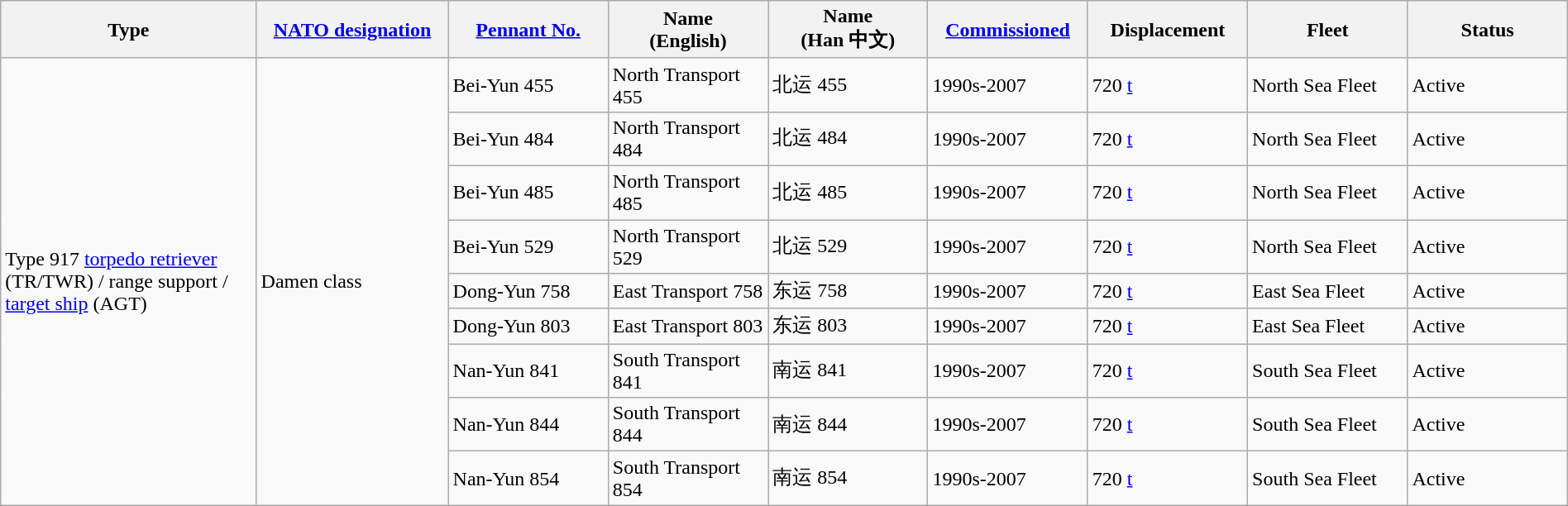<table class="wikitable sortable"  style="margin:auto; width:100%;">
<tr>
<th style="text-align:center; width:16%;">Type</th>
<th style="text-align:center; width:12%;"><a href='#'>NATO designation</a></th>
<th style="text-align:center; width:10%;"><a href='#'>Pennant No.</a></th>
<th style="text-align:center; width:10%;">Name<br>(English)</th>
<th style="text-align:center; width:10%;">Name<br>(Han 中文)</th>
<th style="text-align:center; width:10%;"><a href='#'>Commissioned</a></th>
<th style="text-align:center; width:10%;">Displacement</th>
<th style="text-align:center; width:10%;">Fleet</th>
<th style="text-align:center; width:10%;">Status</th>
</tr>
<tr>
<td rowspan="9">Type 917 <a href='#'>torpedo retriever</a> (TR/TWR) / range support / <a href='#'>target ship</a> (AGT)</td>
<td rowspan="9">Damen class</td>
<td>Bei-Yun 455</td>
<td>North Transport 455</td>
<td>北运 455</td>
<td>1990s-2007</td>
<td>720 <a href='#'>t</a></td>
<td>North Sea Fleet</td>
<td><span>Active</span></td>
</tr>
<tr>
<td>Bei-Yun 484</td>
<td>North Transport 484</td>
<td>北运 484</td>
<td>1990s-2007</td>
<td>720 <a href='#'>t</a></td>
<td>North Sea Fleet</td>
<td><span>Active</span></td>
</tr>
<tr>
<td>Bei-Yun 485</td>
<td>North Transport 485</td>
<td>北运 485</td>
<td>1990s-2007</td>
<td>720 <a href='#'>t</a></td>
<td>North Sea Fleet</td>
<td><span>Active</span></td>
</tr>
<tr>
<td>Bei-Yun 529</td>
<td>North Transport 529</td>
<td>北运 529</td>
<td>1990s-2007</td>
<td>720 <a href='#'>t</a></td>
<td>North Sea Fleet</td>
<td><span>Active</span></td>
</tr>
<tr>
<td>Dong-Yun 758</td>
<td>East Transport 758</td>
<td>东运 758</td>
<td>1990s-2007</td>
<td>720 <a href='#'>t</a></td>
<td>East Sea Fleet</td>
<td><span>Active</span></td>
</tr>
<tr>
<td>Dong-Yun 803</td>
<td>East Transport 803</td>
<td>东运 803</td>
<td>1990s-2007</td>
<td>720 <a href='#'>t</a></td>
<td>East Sea Fleet</td>
<td><span>Active</span></td>
</tr>
<tr>
<td>Nan-Yun 841</td>
<td>South Transport 841</td>
<td>南运 841</td>
<td>1990s-2007</td>
<td>720 <a href='#'>t</a></td>
<td>South Sea Fleet</td>
<td><span>Active</span></td>
</tr>
<tr>
<td>Nan-Yun 844</td>
<td>South Transport 844</td>
<td>南运 844</td>
<td>1990s-2007</td>
<td>720 <a href='#'>t</a></td>
<td>South Sea Fleet</td>
<td><span>Active</span></td>
</tr>
<tr>
<td>Nan-Yun 854</td>
<td>South Transport 854</td>
<td>南运 854</td>
<td>1990s-2007</td>
<td>720 <a href='#'>t</a></td>
<td>South Sea Fleet</td>
<td><span>Active</span></td>
</tr>
</table>
